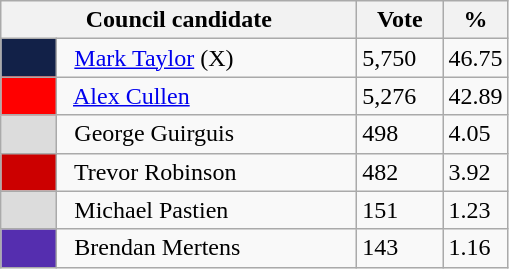<table class="wikitable">
<tr>
<th width="230px" colspan="2">Council candidate</th>
<th width="50px">Vote</th>
<th width="30px">%</th>
</tr>
<tr>
<td bgcolor=#122148 width="30px"> </td>
<td>  <a href='#'>Mark Taylor</a> (X)</td>
<td>5,750</td>
<td>46.75</td>
</tr>
<tr>
<td bgcolor=#FF0000 width="30px"> </td>
<td>  <a href='#'>Alex Cullen</a></td>
<td>5,276</td>
<td>42.89</td>
</tr>
<tr>
<td bgcolor=#DCDCDC width="30px"> </td>
<td>  George Guirguis</td>
<td>498</td>
<td>4.05</td>
</tr>
<tr>
<td bgcolor=#CC0000 width="30px"> </td>
<td>  Trevor Robinson</td>
<td>482</td>
<td>3.92</td>
</tr>
<tr>
<td bgcolor=#DCDCDC width="30px"> </td>
<td>  Michael Pastien</td>
<td>151</td>
<td>1.23</td>
</tr>
<tr>
<td bgcolor=#552EAF width="30px"> </td>
<td>  Brendan Mertens</td>
<td>143</td>
<td>1.16</td>
</tr>
</table>
